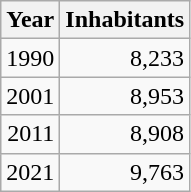<table cellspacing="0" cellpadding="0">
<tr>
<td valign="top"><br><table class="wikitable sortable zebra hintergrundfarbe5">
<tr>
<th>Year</th>
<th>Inhabitants</th>
</tr>
<tr align="right">
<td>1990</td>
<td>8,233</td>
</tr>
<tr align="right">
<td>2001</td>
<td>8,953</td>
</tr>
<tr align="right">
<td>2011</td>
<td>8,908</td>
</tr>
<tr align="right">
<td>2021</td>
<td>9,763</td>
</tr>
</table>
</td>
</tr>
</table>
